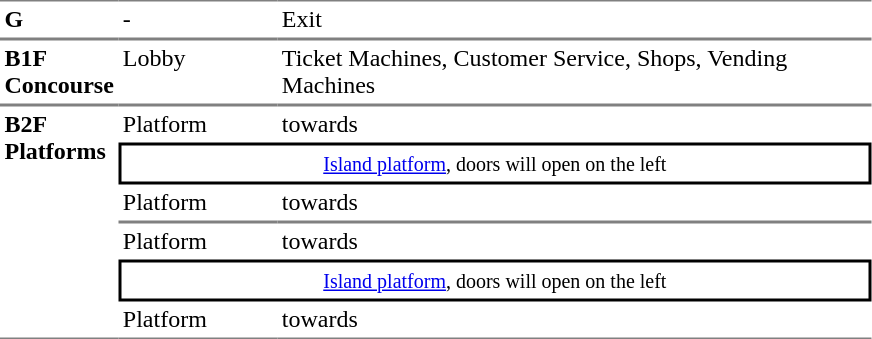<table border=0 cellspacing=0 cellpadding=3>
<tr>
<td style="border-top:solid 1px gray;border-bottom:solid 1px gray" width=50 valign=top><strong>G</strong></td>
<td style="border-top:solid 1px gray;border-bottom:solid 1px gray;" width=100 valign=top>-</td>
<td style="border-top:solid 1px gray;border-bottom:solid 1px gray;" width=390 valign=top>Exit</td>
</tr>
<tr>
<td style="border-bottom:solid 1px gray; border-top:solid 1px gray;" valign=top width=50><strong>B1F<br>Concourse</strong></td>
<td style="border-bottom:solid 1px gray; border-top:solid 1px gray;" valign=top width=100>Lobby</td>
<td style="border-bottom:solid 1px gray; border-top:solid 1px gray;" valign=top width=390>Ticket Machines, Customer Service, Shops, Vending Machines</td>
</tr>
<tr>
<td style="border-top:solid 1px gray;border-bottom:solid 1px gray" rowspan=6 valign=top><strong>B2F<br>Platforms</strong></td>
<td style="border-top:solid 1px gray" valign=top>Platform</td>
<td style="border-top:solid 1px gray" valign=top>  towards  </td>
</tr>
<tr>
<td style="border-right:solid 2px black;border-left:solid 2px black;border-top:solid 2px black;border-bottom:solid 2px black;text-align:center;" colspan=2><small><a href='#'>Island platform</a>, doors will open on the left</small></td>
</tr>
<tr>
<td style="border-bottom:solid 1px gray" valign=top>Platform</td>
<td style="border-bottom:solid 1px gray" valign=top>  towards   </td>
</tr>
<tr>
<td style="border-top:solid 1px gray" valign=top>Platform</td>
<td style="border-top:solid 1px gray" valign=top>  towards  </td>
</tr>
<tr>
<td style="border-right:solid 2px black;border-left:solid 2px black;border-top:solid 2px black;border-bottom:solid 2px black;text-align:center;" colspan=2><small><a href='#'>Island platform</a>, doors will open on the left</small></td>
</tr>
<tr>
<td style="border-bottom:solid 1px gray" valign=top>Platform</td>
<td style="border-bottom:solid 1px gray" valign=top>  towards   </td>
</tr>
</table>
